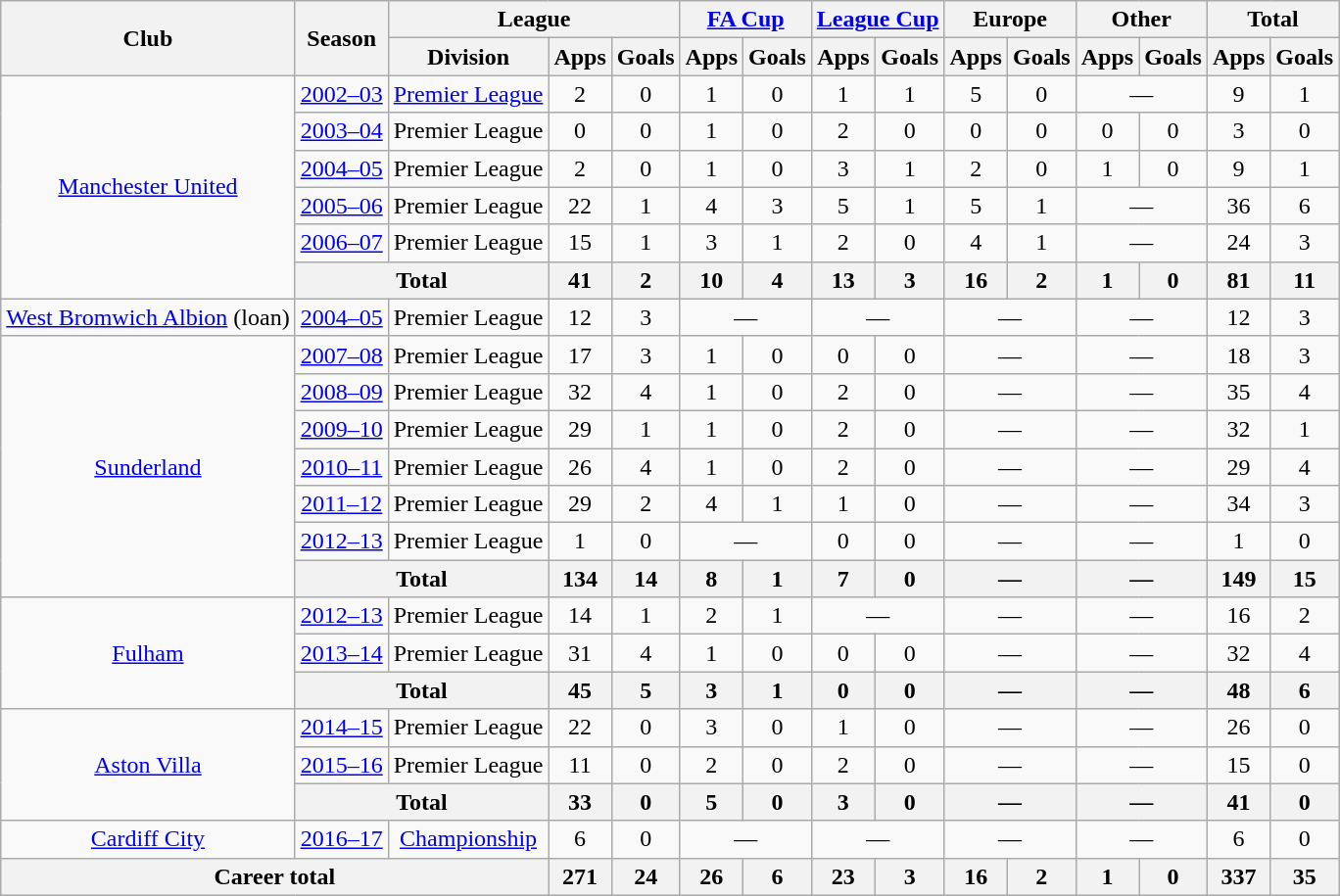<table class=wikitable style="text-align: center;">
<tr>
<th rowspan="2">Club</th>
<th rowspan="2">Season</th>
<th colspan="3">League</th>
<th colspan="2"><a href='#'>FA Cup</a></th>
<th colspan="2"><a href='#'>League Cup</a></th>
<th colspan="2">Europe</th>
<th colspan="2">Other</th>
<th colspan="2">Total</th>
</tr>
<tr>
<th>Division</th>
<th>Apps</th>
<th>Goals</th>
<th>Apps</th>
<th>Goals</th>
<th>Apps</th>
<th>Goals</th>
<th>Apps</th>
<th>Goals</th>
<th>Apps</th>
<th>Goals</th>
<th>Apps</th>
<th>Goals</th>
</tr>
<tr>
<td rowspan="6"><a href='#'>Manchester United</a></td>
<td><a href='#'>2002–03</a></td>
<td><a href='#'>Premier League</a></td>
<td>2</td>
<td>0</td>
<td>1</td>
<td>0</td>
<td>1</td>
<td>1</td>
<td>5</td>
<td>0</td>
<td colspan="2">—</td>
<td>9</td>
<td>1</td>
</tr>
<tr>
<td><a href='#'>2003–04</a></td>
<td>Premier League</td>
<td>0</td>
<td>0</td>
<td>1</td>
<td>0</td>
<td>2</td>
<td>0</td>
<td>0</td>
<td>0</td>
<td>0</td>
<td>0</td>
<td>3</td>
<td>0</td>
</tr>
<tr>
<td><a href='#'>2004–05</a></td>
<td>Premier League</td>
<td>2</td>
<td>0</td>
<td>1</td>
<td>0</td>
<td>3</td>
<td>1</td>
<td>2</td>
<td>0</td>
<td>1</td>
<td>0</td>
<td>9</td>
<td>1</td>
</tr>
<tr>
<td><a href='#'>2005–06</a></td>
<td>Premier League</td>
<td>22</td>
<td>1</td>
<td>4</td>
<td>3</td>
<td>5</td>
<td>1</td>
<td>5</td>
<td>1</td>
<td colspan="2">—</td>
<td>36</td>
<td>6</td>
</tr>
<tr>
<td><a href='#'>2006–07</a></td>
<td>Premier League</td>
<td>15</td>
<td>1</td>
<td>3</td>
<td>1</td>
<td>2</td>
<td>0</td>
<td>4</td>
<td>1</td>
<td colspan="2">—</td>
<td>24</td>
<td>3</td>
</tr>
<tr>
<th colspan="2">Total</th>
<th>41</th>
<th>2</th>
<th>10</th>
<th>4</th>
<th>13</th>
<th>3</th>
<th>16</th>
<th>2</th>
<th>1</th>
<th>0</th>
<th>81</th>
<th>11</th>
</tr>
<tr>
<td><a href='#'>West Bromwich Albion</a> (loan)</td>
<td><a href='#'>2004–05</a></td>
<td>Premier League</td>
<td>12</td>
<td>3</td>
<td colspan="2">—</td>
<td colspan="2">—</td>
<td colspan="2">—</td>
<td colspan="2">—</td>
<td>12</td>
<td>3</td>
</tr>
<tr>
<td rowspan="7"><a href='#'>Sunderland</a></td>
<td><a href='#'>2007–08</a></td>
<td>Premier League</td>
<td>17</td>
<td>3</td>
<td>1</td>
<td>0</td>
<td>0</td>
<td>0</td>
<td colspan="2">—</td>
<td colspan="2">—</td>
<td>18</td>
<td>3</td>
</tr>
<tr>
<td><a href='#'>2008–09</a></td>
<td>Premier League</td>
<td>32</td>
<td>4</td>
<td>1</td>
<td>0</td>
<td>2</td>
<td>0</td>
<td colspan="2">—</td>
<td colspan="2">—</td>
<td>35</td>
<td>4</td>
</tr>
<tr>
<td><a href='#'>2009–10</a></td>
<td>Premier League</td>
<td>29</td>
<td>1</td>
<td>1</td>
<td>0</td>
<td>2</td>
<td>0</td>
<td colspan="2">—</td>
<td colspan="2">—</td>
<td>32</td>
<td>1</td>
</tr>
<tr>
<td><a href='#'>2010–11</a></td>
<td>Premier League</td>
<td>26</td>
<td>4</td>
<td>1</td>
<td>0</td>
<td>2</td>
<td>0</td>
<td colspan="2">—</td>
<td colspan="2">—</td>
<td>29</td>
<td>4</td>
</tr>
<tr>
<td><a href='#'>2011–12</a></td>
<td>Premier League</td>
<td>29</td>
<td>2</td>
<td>4</td>
<td>1</td>
<td>1</td>
<td>0</td>
<td colspan="2">—</td>
<td colspan="2">—</td>
<td>34</td>
<td>3</td>
</tr>
<tr>
<td><a href='#'>2012–13</a></td>
<td>Premier League</td>
<td>1</td>
<td>0</td>
<td colspan="2">—</td>
<td>0</td>
<td>0</td>
<td colspan="2">—</td>
<td colspan="2">—</td>
<td>1</td>
<td>0</td>
</tr>
<tr>
<th colspan="2">Total</th>
<th>134</th>
<th>14</th>
<th>8</th>
<th>1</th>
<th>7</th>
<th>0</th>
<th colspan="2">—</th>
<th colspan="2">—</th>
<th>149</th>
<th>15</th>
</tr>
<tr>
<td rowspan="3"><a href='#'>Fulham</a></td>
<td><a href='#'>2012–13</a></td>
<td>Premier League</td>
<td>14</td>
<td>1</td>
<td>2</td>
<td>1</td>
<td colspan="2">—</td>
<td colspan="2">—</td>
<td colspan="2">—</td>
<td>16</td>
<td>2</td>
</tr>
<tr>
<td><a href='#'>2013–14</a></td>
<td>Premier League</td>
<td>31</td>
<td>4</td>
<td>1</td>
<td>0</td>
<td>0</td>
<td>0</td>
<td colspan="2">—</td>
<td colspan="2">—</td>
<td>32</td>
<td>4</td>
</tr>
<tr>
<th colspan="2">Total</th>
<th>45</th>
<th>5</th>
<th>3</th>
<th>1</th>
<th>0</th>
<th>0</th>
<th colspan="2">—</th>
<th colspan="2">—</th>
<th>48</th>
<th>6</th>
</tr>
<tr>
<td rowspan="3"><a href='#'>Aston Villa</a></td>
<td><a href='#'>2014–15</a></td>
<td>Premier League</td>
<td>22</td>
<td>0</td>
<td>3</td>
<td>0</td>
<td>1</td>
<td>0</td>
<td colspan="2">—</td>
<td colspan="2">—</td>
<td>26</td>
<td>0</td>
</tr>
<tr>
<td><a href='#'>2015–16</a></td>
<td>Premier League</td>
<td>11</td>
<td>0</td>
<td>2</td>
<td>0</td>
<td>2</td>
<td>0</td>
<td colspan="2">—</td>
<td colspan="2">—</td>
<td>15</td>
<td>0</td>
</tr>
<tr>
<th colspan="2">Total</th>
<th>33</th>
<th>0</th>
<th>5</th>
<th>0</th>
<th>3</th>
<th>0</th>
<th colspan="2">—</th>
<th colspan="2">—</th>
<th>41</th>
<th>0</th>
</tr>
<tr>
<td><a href='#'>Cardiff City</a></td>
<td><a href='#'>2016–17</a></td>
<td><a href='#'>Championship</a></td>
<td>6</td>
<td>0</td>
<td colspan="2">—</td>
<td colspan="2">—</td>
<td colspan="2">—</td>
<td colspan="2">—</td>
<td>6</td>
<td>0</td>
</tr>
<tr>
<th colspan="3">Career total</th>
<th>271</th>
<th>24</th>
<th>26</th>
<th>6</th>
<th>23</th>
<th>3</th>
<th>16</th>
<th>2</th>
<th>1</th>
<th>0</th>
<th>337</th>
<th>35</th>
</tr>
</table>
